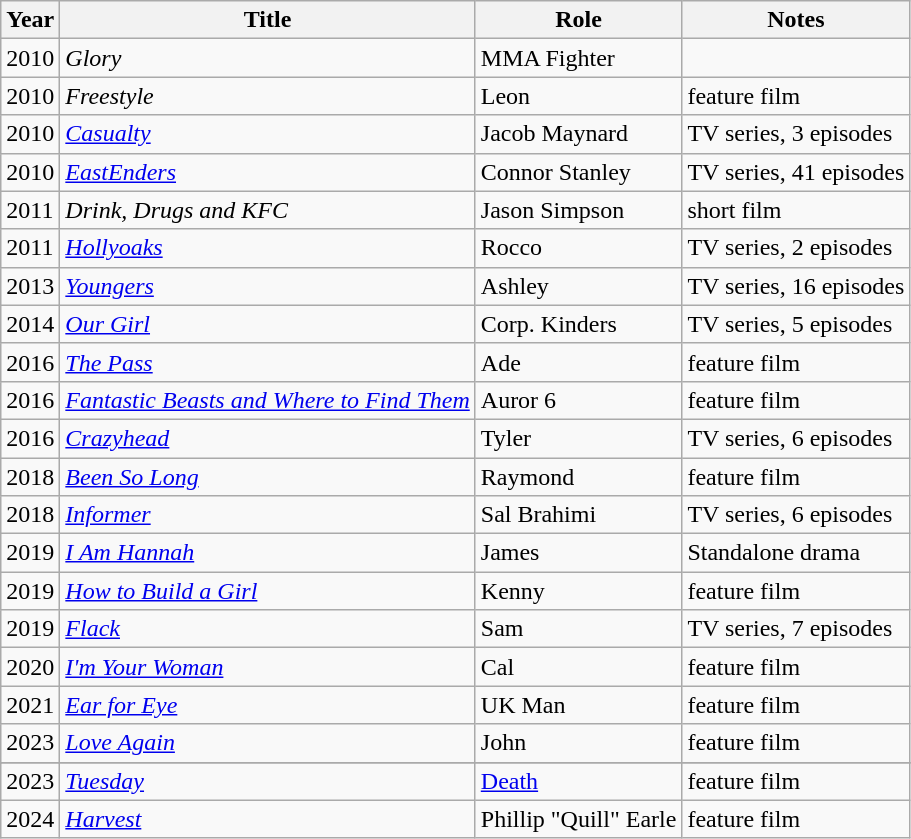<table class="wikitable sortable">
<tr>
<th>Year</th>
<th>Title</th>
<th>Role</th>
<th>Notes</th>
</tr>
<tr>
<td>2010</td>
<td><em>Glory</em></td>
<td>MMA Fighter</td>
<td></td>
</tr>
<tr>
<td>2010</td>
<td><em>Freestyle</em></td>
<td>Leon</td>
<td>feature film</td>
</tr>
<tr>
<td>2010</td>
<td><em><a href='#'>Casualty</a></em></td>
<td>Jacob Maynard</td>
<td>TV series, 3 episodes</td>
</tr>
<tr>
<td>2010</td>
<td><em><a href='#'>EastEnders</a></em></td>
<td>Connor Stanley</td>
<td>TV series, 41 episodes</td>
</tr>
<tr>
<td>2011</td>
<td><em>Drink, Drugs and KFC</em></td>
<td>Jason Simpson</td>
<td>short film</td>
</tr>
<tr>
<td>2011</td>
<td><em><a href='#'>Hollyoaks</a></em></td>
<td>Rocco</td>
<td>TV series, 2 episodes</td>
</tr>
<tr>
<td>2013</td>
<td><em><a href='#'>Youngers</a></em></td>
<td>Ashley</td>
<td>TV series, 16 episodes</td>
</tr>
<tr>
<td>2014</td>
<td><em><a href='#'>Our Girl</a></em></td>
<td>Corp. Kinders</td>
<td>TV series, 5 episodes</td>
</tr>
<tr>
<td>2016</td>
<td><em><a href='#'>The Pass</a></em></td>
<td>Ade</td>
<td>feature film</td>
</tr>
<tr>
<td>2016</td>
<td><em><a href='#'>Fantastic Beasts and Where to Find Them</a></em></td>
<td>Auror 6</td>
<td>feature film</td>
</tr>
<tr>
<td>2016</td>
<td><em><a href='#'>Crazyhead</a></em></td>
<td>Tyler</td>
<td>TV series, 6 episodes</td>
</tr>
<tr>
<td>2018</td>
<td><em><a href='#'>Been So Long</a></em></td>
<td>Raymond</td>
<td>feature film</td>
</tr>
<tr>
<td>2018</td>
<td><em><a href='#'>Informer</a></em></td>
<td>Sal Brahimi</td>
<td>TV series, 6 episodes</td>
</tr>
<tr>
<td>2019</td>
<td><em><a href='#'>I Am Hannah</a></em></td>
<td>James</td>
<td>Standalone drama</td>
</tr>
<tr>
<td>2019</td>
<td><em><a href='#'>How to Build a Girl</a></em></td>
<td>Kenny</td>
<td>feature film</td>
</tr>
<tr>
<td>2019</td>
<td><em><a href='#'>Flack</a></em></td>
<td>Sam</td>
<td>TV series, 7 episodes</td>
</tr>
<tr>
<td>2020</td>
<td><em><a href='#'>I'm Your Woman</a></em></td>
<td>Cal</td>
<td>feature film</td>
</tr>
<tr>
<td>2021</td>
<td><em><a href='#'>Ear for Eye</a></em></td>
<td>UK Man</td>
<td>feature film</td>
</tr>
<tr>
<td>2023</td>
<td><em><a href='#'>Love Again</a></em></td>
<td>John</td>
<td>feature film</td>
</tr>
<tr>
</tr>
<tr>
<td>2023</td>
<td><em><a href='#'>Tuesday</a></em></td>
<td><a href='#'>Death</a></td>
<td>feature film</td>
</tr>
<tr>
<td>2024</td>
<td><em><a href='#'>Harvest</a></em></td>
<td>Phillip "Quill" Earle</td>
<td>feature film</td>
</tr>
</table>
